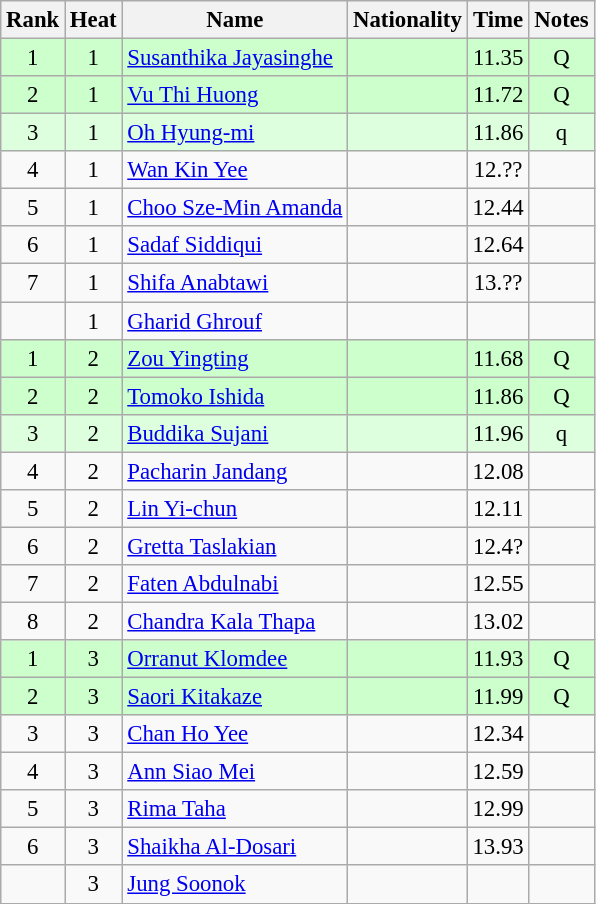<table class="wikitable sortable" style="text-align:center; font-size:95%">
<tr>
<th>Rank</th>
<th>Heat</th>
<th>Name</th>
<th>Nationality</th>
<th>Time</th>
<th>Notes</th>
</tr>
<tr bgcolor=ccffcc>
<td>1</td>
<td>1</td>
<td align=left><a href='#'>Susanthika Jayasinghe</a></td>
<td align=left></td>
<td>11.35</td>
<td>Q</td>
</tr>
<tr bgcolor=ccffcc>
<td>2</td>
<td>1</td>
<td align=left><a href='#'>Vu Thi Huong</a></td>
<td align=left></td>
<td>11.72</td>
<td>Q</td>
</tr>
<tr bgcolor=ddffdd>
<td>3</td>
<td>1</td>
<td align=left><a href='#'>Oh Hyung-mi</a></td>
<td align=left></td>
<td>11.86</td>
<td>q</td>
</tr>
<tr>
<td>4</td>
<td>1</td>
<td align=left><a href='#'>Wan Kin Yee</a></td>
<td align=left></td>
<td>12.??</td>
<td></td>
</tr>
<tr>
<td>5</td>
<td>1</td>
<td align=left><a href='#'>Choo Sze-Min Amanda</a></td>
<td align=left></td>
<td>12.44</td>
<td></td>
</tr>
<tr>
<td>6</td>
<td>1</td>
<td align=left><a href='#'>Sadaf Siddiqui</a></td>
<td align=left></td>
<td>12.64</td>
<td></td>
</tr>
<tr>
<td>7</td>
<td>1</td>
<td align=left><a href='#'>Shifa Anabtawi</a></td>
<td align=left></td>
<td>13.??</td>
<td></td>
</tr>
<tr>
<td></td>
<td>1</td>
<td align=left><a href='#'>Gharid Ghrouf</a></td>
<td align=left></td>
<td></td>
<td></td>
</tr>
<tr bgcolor=ccffcc>
<td>1</td>
<td>2</td>
<td align=left><a href='#'>Zou Yingting</a></td>
<td align=left></td>
<td>11.68</td>
<td>Q</td>
</tr>
<tr bgcolor=ccffcc>
<td>2</td>
<td>2</td>
<td align=left><a href='#'>Tomoko Ishida</a></td>
<td align=left></td>
<td>11.86</td>
<td>Q</td>
</tr>
<tr bgcolor=ddffdd>
<td>3</td>
<td>2</td>
<td align=left><a href='#'>Buddika Sujani</a></td>
<td align=left></td>
<td>11.96</td>
<td>q</td>
</tr>
<tr>
<td>4</td>
<td>2</td>
<td align=left><a href='#'>Pacharin Jandang</a></td>
<td align=left></td>
<td>12.08</td>
<td></td>
</tr>
<tr>
<td>5</td>
<td>2</td>
<td align=left><a href='#'>Lin Yi-chun</a></td>
<td align=left></td>
<td>12.11</td>
<td></td>
</tr>
<tr>
<td>6</td>
<td>2</td>
<td align=left><a href='#'>Gretta Taslakian</a></td>
<td align=left></td>
<td>12.4?</td>
<td></td>
</tr>
<tr>
<td>7</td>
<td>2</td>
<td align=left><a href='#'>Faten Abdulnabi</a></td>
<td align=left></td>
<td>12.55</td>
<td></td>
</tr>
<tr>
<td>8</td>
<td>2</td>
<td align=left><a href='#'>Chandra Kala Thapa</a></td>
<td align=left></td>
<td>13.02</td>
<td></td>
</tr>
<tr bgcolor=ccffcc>
<td>1</td>
<td>3</td>
<td align=left><a href='#'>Orranut Klomdee</a></td>
<td align=left></td>
<td>11.93</td>
<td>Q</td>
</tr>
<tr bgcolor=ccffcc>
<td>2</td>
<td>3</td>
<td align=left><a href='#'>Saori Kitakaze</a></td>
<td align=left></td>
<td>11.99</td>
<td>Q</td>
</tr>
<tr>
<td>3</td>
<td>3</td>
<td align=left><a href='#'>Chan Ho Yee</a></td>
<td align=left></td>
<td>12.34</td>
<td></td>
</tr>
<tr>
<td>4</td>
<td>3</td>
<td align=left><a href='#'>Ann Siao Mei</a></td>
<td align=left></td>
<td>12.59</td>
<td></td>
</tr>
<tr>
<td>5</td>
<td>3</td>
<td align=left><a href='#'>Rima Taha</a></td>
<td align=left></td>
<td>12.99</td>
<td></td>
</tr>
<tr>
<td>6</td>
<td>3</td>
<td align=left><a href='#'>Shaikha Al-Dosari</a></td>
<td align=left></td>
<td>13.93</td>
<td></td>
</tr>
<tr>
<td></td>
<td>3</td>
<td align=left><a href='#'>Jung Soonok</a></td>
<td align=left></td>
<td></td>
<td></td>
</tr>
</table>
